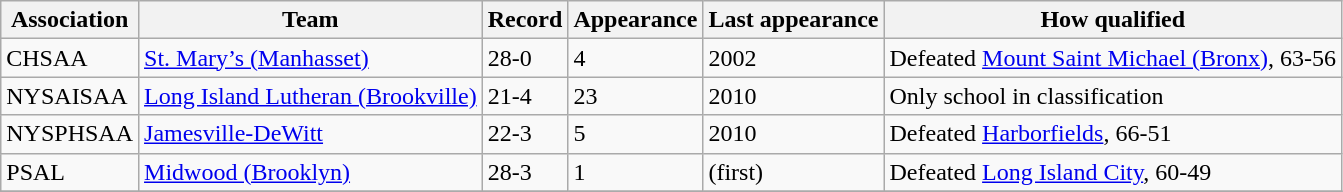<table class="wikitable sortable" style="text-align:left;">
<tr>
<th>Association</th>
<th>Team</th>
<th>Record</th>
<th data-sort-type="number">Appearance</th>
<th>Last appearance</th>
<th>How qualified</th>
</tr>
<tr>
<td>CHSAA</td>
<td><a href='#'>St. Mary’s (Manhasset)</a></td>
<td>28-0</td>
<td>4</td>
<td>2002</td>
<td>Defeated <a href='#'>Mount Saint Michael (Bronx)</a>, 63-56</td>
</tr>
<tr>
<td>NYSAISAA</td>
<td><a href='#'>Long Island Lutheran (Brookville)</a></td>
<td>21-4</td>
<td>23</td>
<td>2010</td>
<td>Only school in classification</td>
</tr>
<tr>
<td>NYSPHSAA</td>
<td><a href='#'>Jamesville-DeWitt</a></td>
<td>22-3</td>
<td>5</td>
<td>2010</td>
<td>Defeated <a href='#'>Harborfields</a>, 66-51</td>
</tr>
<tr>
<td>PSAL</td>
<td><a href='#'>Midwood (Brooklyn)</a></td>
<td>28-3</td>
<td>1</td>
<td>(first)</td>
<td>Defeated <a href='#'>Long Island City</a>, 60-49</td>
</tr>
<tr>
</tr>
</table>
